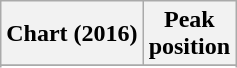<table class="wikitable sortable plainrowheaders">
<tr>
<th>Chart (2016)</th>
<th>Peak<br>position</th>
</tr>
<tr>
</tr>
<tr>
</tr>
<tr>
</tr>
<tr>
</tr>
<tr>
</tr>
<tr>
</tr>
<tr>
</tr>
<tr>
</tr>
<tr>
</tr>
<tr>
</tr>
<tr>
</tr>
</table>
